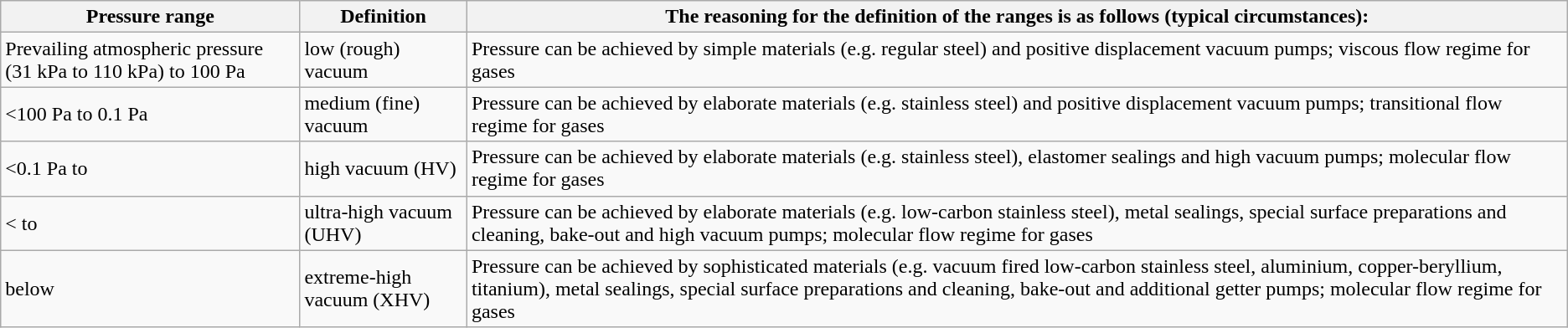<table class="wikitable">
<tr>
<th scope=col>Pressure range</th>
<th scope=col>Definition</th>
<th scope=col>The reasoning for the definition of the ranges is as follows (typical circumstances):</th>
</tr>
<tr>
<td>Prevailing atmospheric pressure (31 kPa to 110 kPa) to 100 Pa</td>
<td>low  (rough) vacuum</td>
<td>Pressure can be achieved by simple materials (e.g. regular steel) and positive displacement vacuum pumps; viscous flow regime for gases</td>
</tr>
<tr>
<td><100 Pa to 0.1 Pa</td>
<td>medium  (fine) vacuum</td>
<td>Pressure can be achieved by elaborate materials (e.g. stainless steel) and positive displacement vacuum pumps; transitional flow regime for gases</td>
</tr>
<tr>
<td><0.1 Pa to </td>
<td>high vacuum (HV)</td>
<td>Pressure can be achieved by elaborate materials (e.g. stainless steel), elastomer sealings and high vacuum pumps; molecular flow regime for gases</td>
</tr>
<tr>
<td>< to </td>
<td>ultra-high vacuum (UHV)</td>
<td>Pressure can be achieved by elaborate materials (e.g. low-carbon stainless steel), metal sealings, special surface preparations and cleaning, bake-out and high vacuum pumps; molecular flow regime for gases</td>
</tr>
<tr>
<td>below  </td>
<td>extreme-high vacuum (XHV)</td>
<td>Pressure can be achieved by sophisticated materials (e.g. vacuum fired low-carbon stainless steel, aluminium, copper-beryllium, titanium), metal sealings, special surface preparations and cleaning, bake-out and additional getter pumps; molecular flow regime for gases</td>
</tr>
</table>
